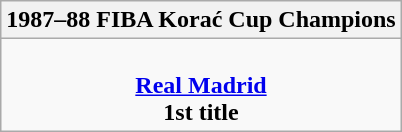<table class=wikitable style="text-align:center; margin:auto">
<tr>
<th>1987–88 FIBA Korać Cup Champions</th>
</tr>
<tr>
<td><br> <strong><a href='#'>Real Madrid</a></strong> <br> <strong>1st title</strong></td>
</tr>
</table>
